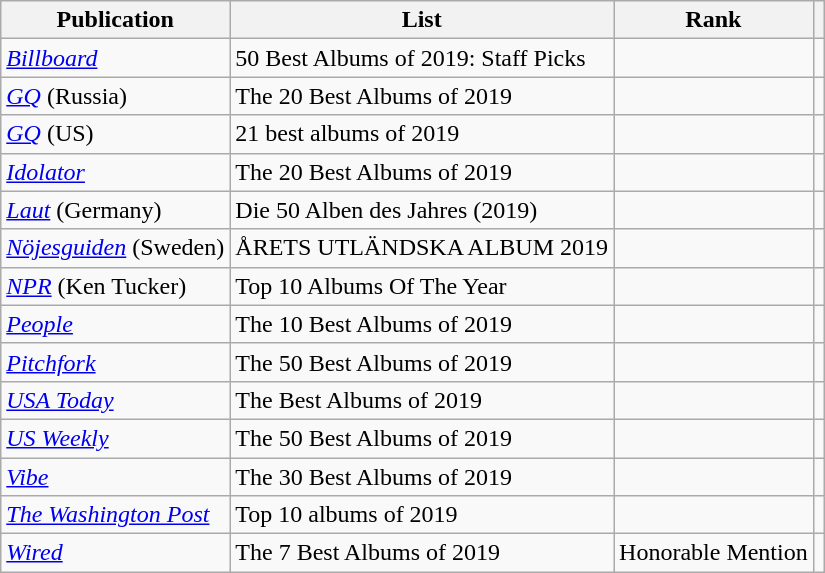<table class="sortable wikitable">
<tr>
<th>Publication</th>
<th>List</th>
<th>Rank</th>
<th class="unsortable"></th>
</tr>
<tr>
<td><em><a href='#'>Billboard</a></em></td>
<td>50 Best Albums of 2019: Staff Picks</td>
<td></td>
<td></td>
</tr>
<tr>
<td><em><a href='#'>GQ</a></em> (Russia)</td>
<td>The 20 Best Albums of 2019</td>
<td></td>
<td></td>
</tr>
<tr>
<td><em><a href='#'>GQ</a></em> (US)</td>
<td>21 best albums of 2019</td>
<td></td>
<td></td>
</tr>
<tr>
<td><em><a href='#'>Idolator</a></em></td>
<td>The 20 Best Albums of 2019</td>
<td></td>
<td></td>
</tr>
<tr>
<td><em><a href='#'>Laut</a></em> (Germany)</td>
<td>Die 50 Alben des Jahres (2019)</td>
<td></td>
<td></td>
</tr>
<tr>
<td><em><a href='#'>Nöjesguiden</a></em> (Sweden)</td>
<td>ÅRETS UTLÄNDSKA ALBUM 2019</td>
<td></td>
<td></td>
</tr>
<tr>
<td><em><a href='#'>NPR</a></em> (Ken Tucker)</td>
<td>Top 10 Albums Of The Year</td>
<td></td>
<td></td>
</tr>
<tr>
<td><em><a href='#'>People</a></em></td>
<td>The 10 Best Albums of 2019</td>
<td></td>
<td></td>
</tr>
<tr>
<td><em><a href='#'>Pitchfork</a></em></td>
<td>The 50 Best Albums of 2019</td>
<td></td>
<td></td>
</tr>
<tr>
<td><em><a href='#'>USA Today</a></em></td>
<td>The Best Albums of 2019</td>
<td></td>
<td></td>
</tr>
<tr>
<td><em><a href='#'>US Weekly</a></em></td>
<td>The 50 Best Albums of 2019</td>
<td></td>
<td></td>
</tr>
<tr>
<td><em><a href='#'>Vibe</a></em></td>
<td>The 30 Best Albums of 2019</td>
<td></td>
<td></td>
</tr>
<tr>
<td><em><a href='#'>The Washington Post</a></em></td>
<td>Top 10 albums of 2019</td>
<td></td>
<td></td>
</tr>
<tr>
<td><em><a href='#'>Wired</a></em></td>
<td>The 7 Best Albums of 2019</td>
<td>Honorable Mention</td>
<td></td>
</tr>
</table>
